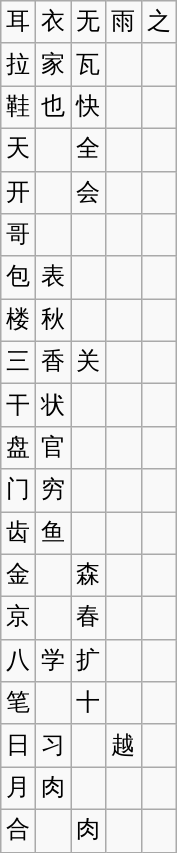<table class="wikitable">
<tr>
<td>耳 </td>
<td>衣 </td>
<td>无 </td>
<td>雨 </td>
<td>之 </td>
</tr>
<tr>
<td>拉 </td>
<td>家 </td>
<td>瓦 </td>
<td></td>
<td></td>
</tr>
<tr>
<td>鞋 </td>
<td>也 </td>
<td>快 </td>
<td></td>
<td></td>
</tr>
<tr>
<td>天 </td>
<td></td>
<td>全 </td>
<td></td>
<td></td>
</tr>
<tr>
<td>开 </td>
<td></td>
<td>会 </td>
<td></td>
<td></td>
</tr>
<tr>
<td>哥 </td>
<td></td>
<td></td>
<td></td>
<td></td>
</tr>
<tr>
<td>包 </td>
<td>表 </td>
<td></td>
<td></td>
<td></td>
</tr>
<tr>
<td>楼 </td>
<td>秋 </td>
<td></td>
<td></td>
<td></td>
</tr>
<tr>
<td>三 </td>
<td>香 </td>
<td>关 </td>
<td></td>
<td></td>
</tr>
<tr>
<td>干 </td>
<td>状 </td>
<td></td>
<td></td>
<td></td>
</tr>
<tr>
<td>盘 </td>
<td>官 </td>
<td></td>
<td></td>
<td></td>
</tr>
<tr>
<td>门 </td>
<td>穷 </td>
<td></td>
<td></td>
<td></td>
</tr>
<tr>
<td>齿 </td>
<td>鱼 </td>
<td></td>
<td></td>
<td></td>
</tr>
<tr>
<td>金 </td>
<td></td>
<td>森 </td>
<td></td>
<td></td>
</tr>
<tr>
<td>京 </td>
<td></td>
<td>春 </td>
<td></td>
<td></td>
</tr>
<tr>
<td>八 </td>
<td>学 </td>
<td>扩 </td>
<td></td>
<td></td>
</tr>
<tr>
<td>笔 </td>
<td></td>
<td>十 </td>
<td></td>
<td></td>
</tr>
<tr>
<td>日 </td>
<td>习 </td>
<td></td>
<td>越 </td>
<td></td>
</tr>
<tr>
<td>月 </td>
<td>肉 </td>
<td></td>
<td></td>
<td></td>
</tr>
<tr>
<td>合 </td>
<td></td>
<td>肉 </td>
<td></td>
<td></td>
</tr>
</table>
